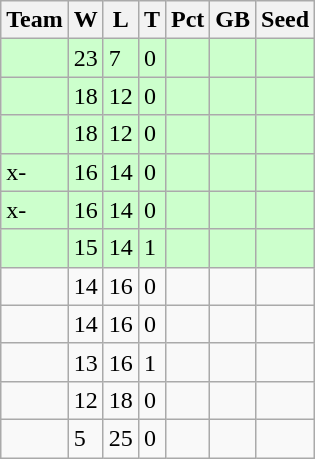<table class=wikitable>
<tr>
<th>Team</th>
<th>W</th>
<th>L</th>
<th>T</th>
<th>Pct</th>
<th>GB</th>
<th>Seed</th>
</tr>
<tr bgcolor="#ccffcc">
<td></td>
<td>23</td>
<td>7</td>
<td>0</td>
<td></td>
<td></td>
<td></td>
</tr>
<tr bgcolor="#ccffcc">
<td></td>
<td>18</td>
<td>12</td>
<td>0</td>
<td></td>
<td></td>
<td></td>
</tr>
<tr bgcolor="#ccffcc">
<td></td>
<td>18</td>
<td>12</td>
<td>0</td>
<td></td>
<td></td>
<td></td>
</tr>
<tr bgcolor="#ccffcc">
<td>x-</td>
<td>16</td>
<td>14</td>
<td>0</td>
<td></td>
<td></td>
<td></td>
</tr>
<tr bgcolor="#ccffcc">
<td>x-</td>
<td>16</td>
<td>14</td>
<td>0</td>
<td></td>
<td></td>
<td></td>
</tr>
<tr bgcolor="#ccffcc">
<td></td>
<td>15</td>
<td>14</td>
<td>1</td>
<td></td>
<td></td>
<td></td>
</tr>
<tr>
<td></td>
<td>14</td>
<td>16</td>
<td>0</td>
<td></td>
<td></td>
<td></td>
</tr>
<tr>
<td></td>
<td>14</td>
<td>16</td>
<td>0</td>
<td></td>
<td></td>
<td></td>
</tr>
<tr>
<td></td>
<td>13</td>
<td>16</td>
<td>1</td>
<td></td>
<td></td>
<td></td>
</tr>
<tr>
<td></td>
<td>12</td>
<td>18</td>
<td>0</td>
<td></td>
<td></td>
<td></td>
</tr>
<tr>
<td></td>
<td>5</td>
<td>25</td>
<td>0</td>
<td></td>
<td></td>
<td></td>
</tr>
</table>
